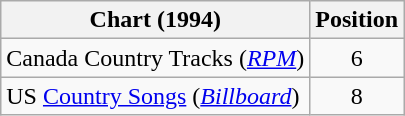<table class="wikitable sortable">
<tr>
<th scope="col">Chart (1994)</th>
<th scope="col">Position</th>
</tr>
<tr>
<td>Canada Country Tracks (<em><a href='#'>RPM</a></em>)</td>
<td align="center">6</td>
</tr>
<tr>
<td>US <a href='#'>Country Songs</a> (<em><a href='#'>Billboard</a></em>)</td>
<td align="center">8</td>
</tr>
</table>
